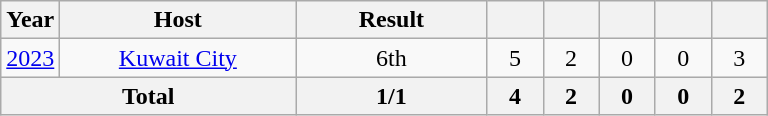<table class="wikitable" style="text-align:center">
<tr>
<th width=30>Year</th>
<th width=150>Host</th>
<th width=120>Result</th>
<th width=30></th>
<th width=30></th>
<th width=30></th>
<th width=30></th>
<th width=30></th>
</tr>
<tr>
<td><a href='#'>2023</a></td>
<td> <a href='#'>Kuwait City</a></td>
<td>6th</td>
<td>5</td>
<td>2</td>
<td>0</td>
<td>0</td>
<td>3</td>
</tr>
<tr>
<th colspan=2>Total</th>
<th>1/1</th>
<th>4</th>
<th>2</th>
<th>0</th>
<th>0</th>
<th>2</th>
</tr>
</table>
